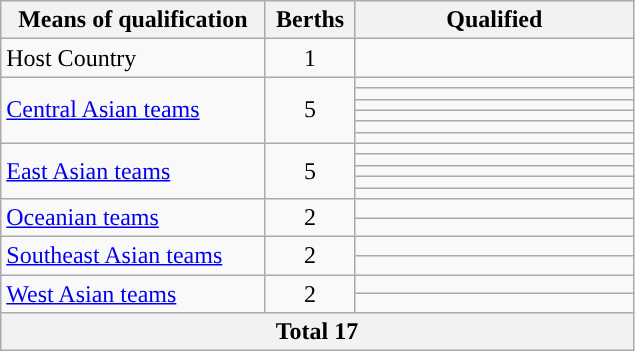<table class="wikitable">
<tr>
<th style="margin:0; width:38%;">Means of qualification</th>
<th style="margin:0; width:13%;">Berths</th>
<th style="margin:0; width:40%;">Qualified</th>
</tr>
<tr>
<td>Host Country</td>
<td style="text-align:center;">1</td>
<td></td>
</tr>
<tr>
<td rowspan=6><a href='#'>Central Asian teams</a></td>
<td rowspan=6 style="text-align:center;">5</td>
<td></td>
</tr>
<tr>
<td></td>
</tr>
<tr>
<td></td>
</tr>
<tr>
<td></td>
</tr>
<tr>
<td></td>
</tr>
<tr>
<td><s></s></td>
</tr>
<tr>
<td rowspan=5><a href='#'>East Asian teams</a></td>
<td rowspan=5 style="text-align:center;">5</td>
<td></td>
</tr>
<tr>
<td></td>
</tr>
<tr>
<td></td>
</tr>
<tr>
<td></td>
</tr>
<tr>
<td></td>
</tr>
<tr>
<td rowspan=2><a href='#'>Oceanian teams</a></td>
<td rowspan=2 style="text-align:center;">2</td>
<td></td>
</tr>
<tr>
<td></td>
</tr>
<tr>
<td rowspan=2><a href='#'>Southeast Asian teams</a></td>
<td rowspan=2 style="text-align:center;">2</td>
<td></td>
</tr>
<tr>
<td></td>
</tr>
<tr>
<td rowspan=2><a href='#'>West Asian teams</a></td>
<td rowspan=2 style="text-align:center;">2</td>
<td></td>
</tr>
<tr>
<td></td>
</tr>
<tr>
<th colspan=4>Total 17</th>
</tr>
</table>
